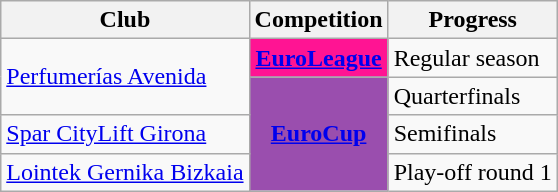<table class="wikitable sortable">
<tr>
<th>Club</th>
<th>Competition</th>
<th>Progress</th>
</tr>
<tr>
<td rowspan=2><a href='#'>Perfumerías Avenida</a></td>
<td style="background-color:#FF1493;color:#D0D3D4;text-align:center"><strong><a href='#'><span>EuroLeague</span></a></strong></td>
<td>Regular season</td>
</tr>
<tr>
<td rowspan=3 style="background-color:#9A4EAE;color:#D0D3D4;text-align:center"><strong><a href='#'><span>EuroCup</span></a></strong></td>
<td>Quarterfinals</td>
</tr>
<tr>
<td><a href='#'>Spar CityLift Girona</a></td>
<td>Semifinals</td>
</tr>
<tr>
<td><a href='#'>Lointek Gernika Bizkaia</a></td>
<td>Play-off round 1</td>
</tr>
</table>
